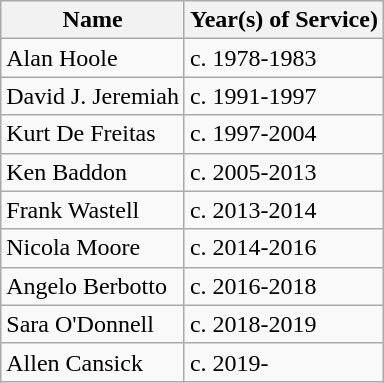<table class="wikitable">
<tr>
<th>Name</th>
<th>Year(s) of Service)</th>
</tr>
<tr>
<td>Alan Hoole</td>
<td>c. 1978-1983</td>
</tr>
<tr>
<td>David J. Jeremiah</td>
<td>c. 1991-1997</td>
</tr>
<tr>
<td>Kurt De Freitas</td>
<td>c. 1997-2004</td>
</tr>
<tr>
<td>Ken Baddon</td>
<td>c. 2005-2013</td>
</tr>
<tr>
<td>Frank Wastell</td>
<td>c. 2013-2014</td>
</tr>
<tr>
<td>Nicola Moore</td>
<td>c. 2014-2016</td>
</tr>
<tr>
<td>Angelo Berbotto</td>
<td>c. 2016-2018</td>
</tr>
<tr>
<td>Sara O'Donnell</td>
<td>c. 2018-2019</td>
</tr>
<tr>
<td>Allen Cansick</td>
<td>c. 2019-</td>
</tr>
</table>
